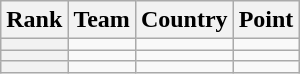<table class="wikitable sortable">
<tr>
<th>Rank</th>
<th>Team</th>
<th>Country</th>
<th>Point</th>
</tr>
<tr>
<th></th>
<td></td>
<td></td>
<td></td>
</tr>
<tr>
<th></th>
<td></td>
<td></td>
<td></td>
</tr>
<tr>
<th></th>
<td></td>
<td></td>
<td></td>
</tr>
</table>
